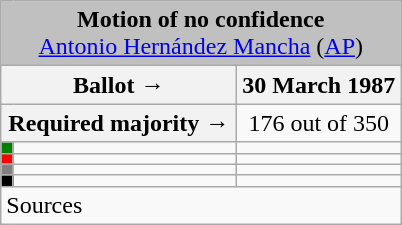<table class="wikitable" style="text-align:center;">
<tr>
<td colspan="3" align="center" bgcolor="#C0C0C0"><strong>Motion of no confidence</strong><br><a href='#'>Antonio Hernández Mancha</a> (<a href='#'>AP</a>)</td>
</tr>
<tr>
<th colspan="2" width="150px">Ballot →</th>
<th>30 March 1987</th>
</tr>
<tr>
<th colspan="2">Required majority →</th>
<td>176 out of 350 </td>
</tr>
<tr>
<th width="1px" style="background:green;"></th>
<td align="left"></td>
<td></td>
</tr>
<tr>
<th style="color:inherit;background:red;"></th>
<td align="left"></td>
<td></td>
</tr>
<tr>
<th style="color:inherit;background:gray;"></th>
<td align="left"></td>
<td></td>
</tr>
<tr>
<th style="color:inherit;background:black;"></th>
<td align="left"></td>
<td></td>
</tr>
<tr>
<td align="left" colspan="3">Sources</td>
</tr>
</table>
